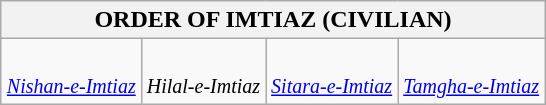<table class="wikitable" style="margin: 1em auto;">
<tr>
<th colspan="4">ORDER OF IMTIAZ (CIVILIAN)</th>
</tr>
<tr align="center">
<td><br><em><small><a href='#'>Nishan-e-Imtiaz</a></small></em></td>
<td><br><em><small>Hilal-e-Imtiaz</small></em></td>
<td><br><em><small><a href='#'>Sitara-e-Imtiaz</a></small></em></td>
<td><br><em><small><a href='#'>Tamgha-e-Imtiaz</a></small></em></td>
</tr>
</table>
